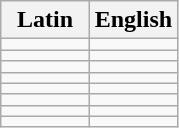<table class="wikitable">
<tr>
<th width="50%">Latin</th>
<th width="50%">English</th>
</tr>
<tr>
<td></td>
<td></td>
</tr>
<tr>
<td></td>
<td></td>
</tr>
<tr>
<td></td>
<td></td>
</tr>
<tr>
<td></td>
<td></td>
</tr>
<tr>
<td></td>
<td></td>
</tr>
<tr>
<td></td>
<td></td>
</tr>
<tr>
<td></td>
<td></td>
</tr>
<tr>
<td></td>
<td></td>
</tr>
</table>
